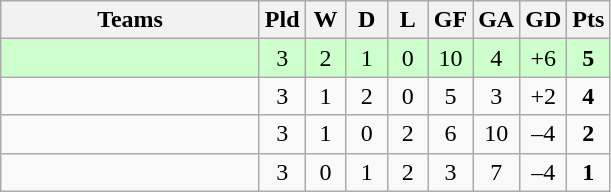<table class="wikitable" style="text-align: center;">
<tr>
<th width=165>Teams</th>
<th width=20>Pld</th>
<th width=20>W</th>
<th width=20>D</th>
<th width=20>L</th>
<th width=20>GF</th>
<th width=20>GA</th>
<th width=20>GD</th>
<th width=20>Pts</th>
</tr>
<tr align=center style="background:#ccffcc;">
<td style="text-align:left;"></td>
<td>3</td>
<td>2</td>
<td>1</td>
<td>0</td>
<td>10</td>
<td>4</td>
<td>+6</td>
<td><strong>5</strong></td>
</tr>
<tr align=center>
<td style="text-align:left;"></td>
<td>3</td>
<td>1</td>
<td>2</td>
<td>0</td>
<td>5</td>
<td>3</td>
<td>+2</td>
<td><strong>4</strong></td>
</tr>
<tr align=center>
<td style="text-align:left;"></td>
<td>3</td>
<td>1</td>
<td>0</td>
<td>2</td>
<td>6</td>
<td>10</td>
<td>–4</td>
<td><strong>2</strong></td>
</tr>
<tr align=center>
<td style="text-align:left;"></td>
<td>3</td>
<td>0</td>
<td>1</td>
<td>2</td>
<td>3</td>
<td>7</td>
<td>–4</td>
<td><strong>1</strong></td>
</tr>
</table>
